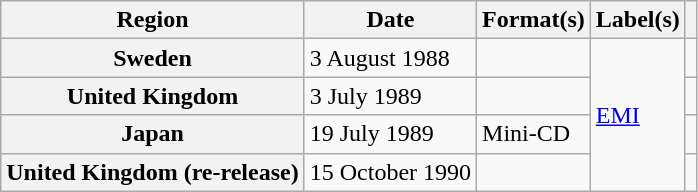<table class="wikitable plainrowheaders">
<tr>
<th scope="col">Region</th>
<th scope="col">Date</th>
<th scope="col">Format(s)</th>
<th scope="col">Label(s)</th>
<th scope="col"></th>
</tr>
<tr>
<th scope="row">Sweden</th>
<td>3 August 1988</td>
<td></td>
<td rowspan="4"><a href='#'>EMI</a></td>
<td></td>
</tr>
<tr>
<th scope="row">United Kingdom</th>
<td>3 July 1989</td>
<td></td>
<td></td>
</tr>
<tr>
<th scope="row">Japan</th>
<td>19 July 1989</td>
<td>Mini-CD</td>
<td></td>
</tr>
<tr>
<th scope="row">United Kingdom (re-release)</th>
<td>15 October 1990</td>
<td></td>
<td></td>
</tr>
</table>
